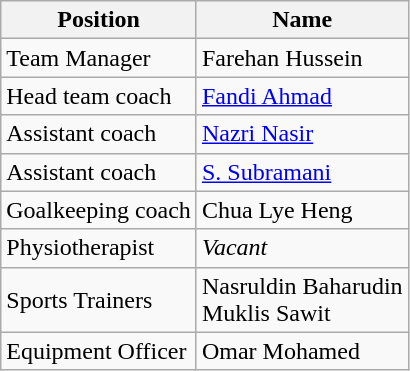<table class="wikitable">
<tr>
<th>Position</th>
<th>Name</th>
</tr>
<tr>
<td>Team Manager</td>
<td> Farehan Hussein</td>
</tr>
<tr>
<td>Head team coach</td>
<td> <a href='#'>Fandi Ahmad</a></td>
</tr>
<tr>
<td>Assistant coach</td>
<td> <a href='#'>Nazri Nasir</a></td>
</tr>
<tr>
<td>Assistant coach</td>
<td> <a href='#'>S. Subramani</a></td>
</tr>
<tr>
<td>Goalkeeping coach</td>
<td> Chua Lye Heng</td>
</tr>
<tr>
<td>Physiotherapist</td>
<td><em>Vacant</em></td>
</tr>
<tr>
<td>Sports Trainers</td>
<td> Nasruldin Baharudin <br>  Muklis Sawit</td>
</tr>
<tr>
<td>Equipment Officer</td>
<td> Omar Mohamed</td>
</tr>
</table>
